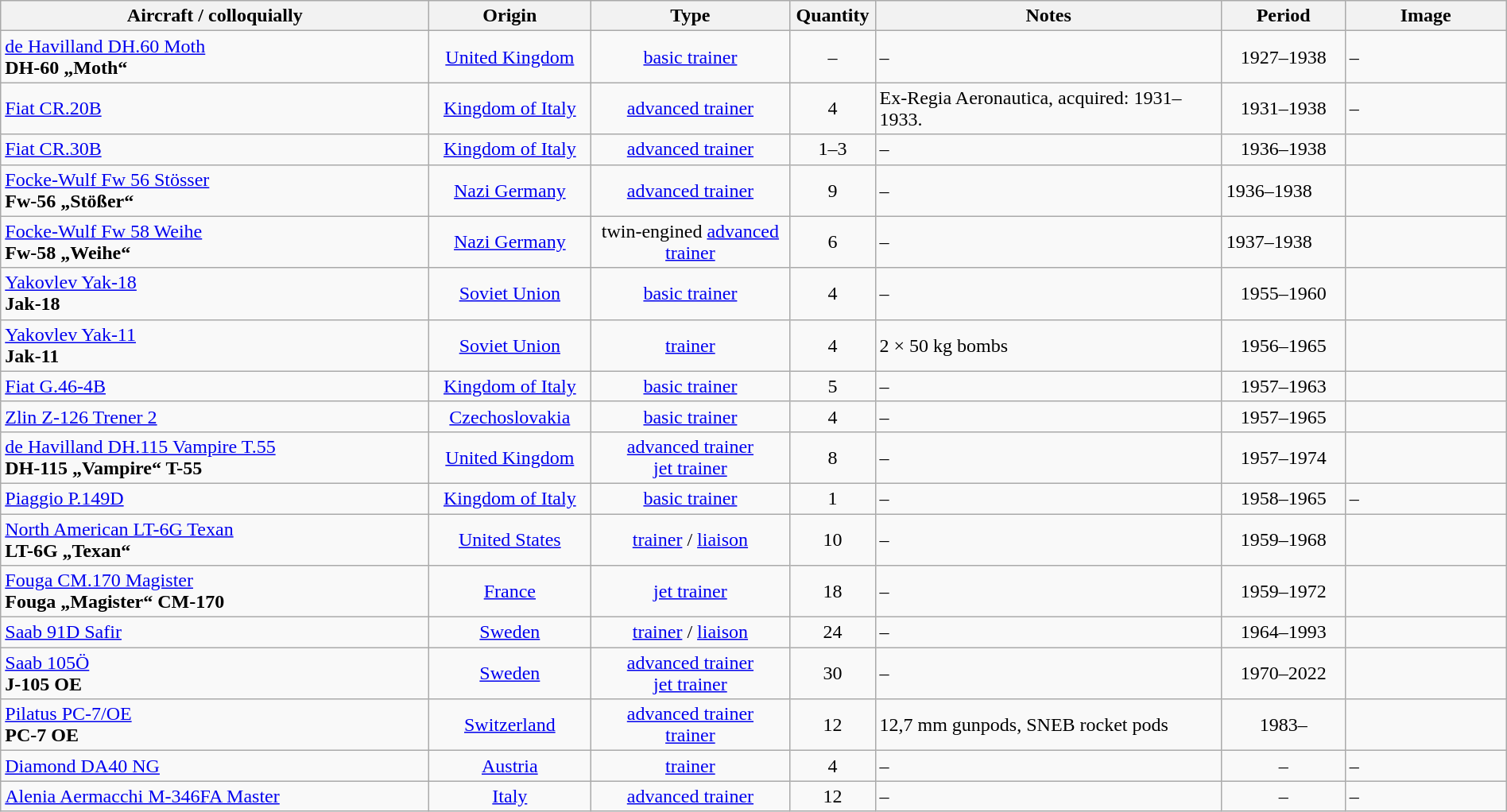<table class="wikitable" style="width:100%">
<tr>
<th style="width: 22em">Aircraft / colloquially</th>
<th style="width: 8em">Origin</th>
<th style="width: 10em">Type</th>
<th style="width: 4em">Quantity</th>
<th>Notes</th>
<th style="width: 6em">Period</th>
<th style="width: 8em">Image</th>
</tr>
<tr>
<td><a href='#'>de Havilland DH.60 Moth</a><br><strong>DH-60 „Moth“</strong></td>
<td style="text-align: center"><a href='#'>United Kingdom</a></td>
<td style="text-align: center"><a href='#'>basic trainer</a></td>
<td style="text-align: center">–</td>
<td>–</td>
<td style="text-align: center">1927–1938</td>
<td>–</td>
</tr>
<tr>
<td><a href='#'>Fiat CR.20B</a></td>
<td style="text-align: center"><a href='#'>Kingdom of Italy</a></td>
<td style="text-align: center"><a href='#'>advanced trainer</a></td>
<td style="text-align: center">4</td>
<td>Ex-Regia Aeronautica, acquired: 1931–1933.</td>
<td style="text-align: center">1931–1938</td>
<td>–</td>
</tr>
<tr>
<td><a href='#'>Fiat CR.30B</a></td>
<td style="text-align: center"><a href='#'>Kingdom of Italy</a></td>
<td style="text-align: center"><a href='#'>advanced trainer</a></td>
<td style="text-align: center">1–3</td>
<td>–</td>
<td style="text-align: center">1936–1938</td>
<td></td>
</tr>
<tr>
<td><a href='#'>Focke-Wulf Fw 56 Stösser</a><br><strong>Fw-56 „Stößer“</strong></td>
<td style="text-align: center"><a href='#'>Nazi Germany</a></td>
<td style="text-align: center"><a href='#'>advanced trainer</a></td>
<td style="text-align: center">9</td>
<td>–</td>
<td>1936–1938</td>
<td></td>
</tr>
<tr>
<td><a href='#'>Focke-Wulf Fw 58 Weihe</a><br><strong>Fw-58 „Weihe“</strong></td>
<td style="text-align: center"><a href='#'>Nazi Germany</a></td>
<td style="text-align: center">twin-engined <a href='#'>advanced trainer</a></td>
<td style="text-align: center">6</td>
<td>–</td>
<td>1937–1938</td>
<td></td>
</tr>
<tr>
<td><a href='#'>Yakovlev Yak-18</a><br><strong>Jak-18</strong></td>
<td style="text-align: center"><a href='#'>Soviet Union</a></td>
<td style="text-align: center"><a href='#'>basic trainer</a></td>
<td style="text-align: center">4</td>
<td>–</td>
<td style="text-align: center">1955–1960</td>
<td></td>
</tr>
<tr>
<td><a href='#'>Yakovlev Yak-11</a><br><strong>Jak-11</strong></td>
<td style="text-align: center"><a href='#'>Soviet Union</a></td>
<td style="text-align: center"><a href='#'>trainer</a></td>
<td style="text-align: center">4</td>
<td>2 × 50 kg bombs</td>
<td style="text-align: center">1956–1965</td>
<td></td>
</tr>
<tr>
<td><a href='#'>Fiat G.46-4B</a></td>
<td style="text-align: center"><a href='#'>Kingdom of Italy</a></td>
<td style="text-align: center"><a href='#'>basic trainer</a></td>
<td style="text-align: center">5</td>
<td>–</td>
<td style="text-align: center">1957–1963</td>
<td></td>
</tr>
<tr>
<td><a href='#'>Zlin Z-126 Trener 2</a></td>
<td style="text-align: center"><a href='#'>Czechoslovakia</a></td>
<td style="text-align: center"><a href='#'>basic trainer</a></td>
<td style="text-align: center">4</td>
<td>–</td>
<td style="text-align: center">1957–1965</td>
<td></td>
</tr>
<tr>
<td><a href='#'>de Havilland DH.115 Vampire T.55</a><br><strong>DH-115 „Vampire“ T-55</strong></td>
<td style="text-align: center"><a href='#'>United Kingdom</a></td>
<td style="text-align: center"><a href='#'>advanced trainer</a><br><a href='#'>jet trainer</a></td>
<td style="text-align: center">8</td>
<td>–</td>
<td style="text-align: center">1957–1974</td>
<td></td>
</tr>
<tr>
<td><a href='#'>Piaggio P.149D</a></td>
<td style="text-align: center"><a href='#'>Kingdom of Italy</a></td>
<td style="text-align: center"><a href='#'>basic trainer</a></td>
<td style="text-align: center">1</td>
<td>–</td>
<td style="text-align: center">1958–1965</td>
<td>–</td>
</tr>
<tr>
<td><a href='#'>North American LT-6G Texan</a><br><strong>LT-6G „Texan“</strong></td>
<td style="text-align: center"><a href='#'>United States</a></td>
<td style="text-align: center"><a href='#'>trainer</a> / <a href='#'>liaison</a></td>
<td style="text-align: center">10</td>
<td>–</td>
<td style="text-align: center">1959–1968</td>
<td></td>
</tr>
<tr>
<td><a href='#'>Fouga CM.170 Magister</a><br><strong>Fouga „Magister“ CM-170</strong></td>
<td style="text-align: center"><a href='#'>France</a></td>
<td style="text-align: center"><a href='#'>jet trainer</a></td>
<td style="text-align: center">18</td>
<td>–</td>
<td style="text-align: center">1959–1972</td>
<td></td>
</tr>
<tr>
<td><a href='#'>Saab 91D Safir</a></td>
<td style="text-align: center"><a href='#'>Sweden</a></td>
<td style="text-align: center"><a href='#'>trainer</a> / <a href='#'>liaison</a></td>
<td style="text-align: center">24</td>
<td>–</td>
<td style="text-align: center">1964–1993</td>
<td></td>
</tr>
<tr>
<td><a href='#'>Saab 105Ö</a><br><strong>J-105 OE</strong></td>
<td style="text-align: center"><a href='#'>Sweden</a></td>
<td style="text-align: center"><a href='#'>advanced trainer</a><br><a href='#'>jet trainer</a></td>
<td style="text-align: center">30</td>
<td>–</td>
<td style="text-align: center">1970–2022</td>
<td></td>
</tr>
<tr>
<td><a href='#'>Pilatus PC-7/OE</a><br><strong>PC-7 OE</strong></td>
<td style="text-align: center"><a href='#'>Switzerland</a></td>
<td style="text-align: center"><a href='#'>advanced trainer</a><br><a href='#'>trainer</a></td>
<td style="text-align: center">12</td>
<td>12,7 mm gunpods, SNEB rocket pods</td>
<td style="text-align: center">1983–</td>
<td></td>
</tr>
<tr>
<td><a href='#'>Diamond DA40 NG</a></td>
<td style="text-align: center"><a href='#'>Austria</a></td>
<td style="text-align: center"><a href='#'>trainer</a></td>
<td style="text-align: center">4</td>
<td>–</td>
<td style="text-align: center">–</td>
<td>–</td>
</tr>
<tr>
<td><a href='#'>Alenia Aermacchi M-346FA Master</a></td>
<td style="text-align: center"><a href='#'>Italy</a></td>
<td style="text-align: center"><a href='#'>advanced trainer</a></td>
<td style="text-align: center">12</td>
<td>–</td>
<td style="text-align: center">–</td>
<td>–</td>
</tr>
</table>
